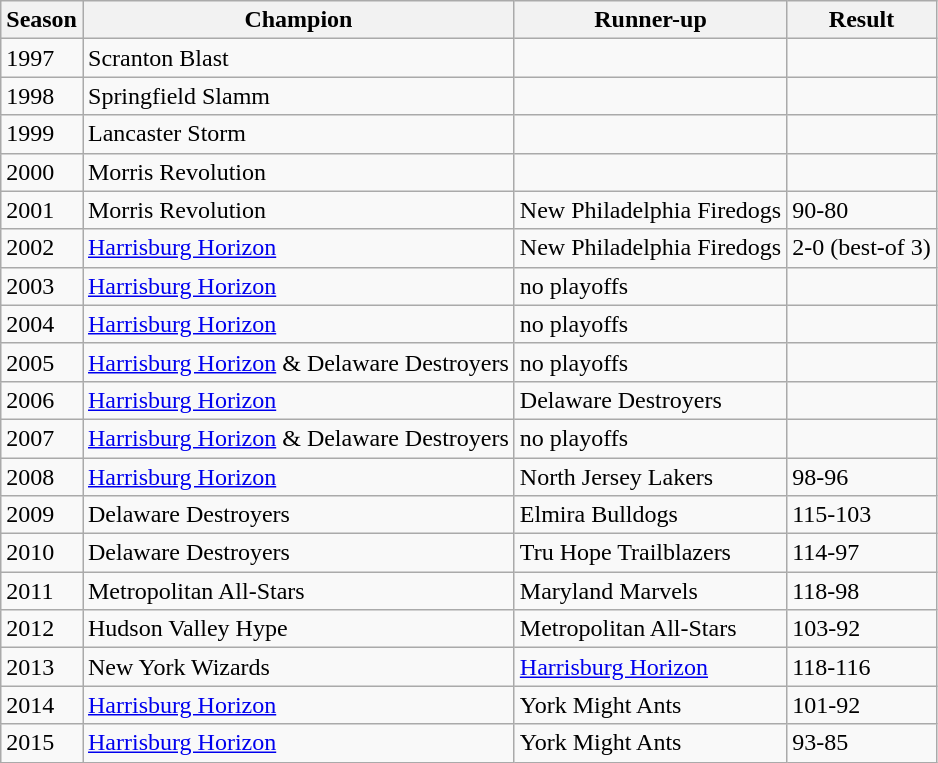<table class="wikitable">
<tr>
<th>Season</th>
<th>Champion</th>
<th>Runner-up</th>
<th>Result</th>
</tr>
<tr>
<td>1997</td>
<td>Scranton Blast</td>
<td></td>
<td></td>
</tr>
<tr>
<td>1998</td>
<td>Springfield Slamm</td>
<td></td>
<td></td>
</tr>
<tr>
<td>1999</td>
<td>Lancaster Storm</td>
<td></td>
<td></td>
</tr>
<tr>
<td>2000</td>
<td>Morris Revolution</td>
<td></td>
<td></td>
</tr>
<tr>
<td>2001</td>
<td>Morris Revolution</td>
<td>New Philadelphia Firedogs</td>
<td>90-80</td>
</tr>
<tr>
<td>2002</td>
<td><a href='#'>Harrisburg Horizon</a></td>
<td>New Philadelphia Firedogs</td>
<td>2-0 (best-of 3)</td>
</tr>
<tr>
<td>2003</td>
<td><a href='#'>Harrisburg Horizon</a></td>
<td>no playoffs</td>
<td></td>
</tr>
<tr>
<td>2004</td>
<td><a href='#'>Harrisburg Horizon</a></td>
<td>no playoffs</td>
<td></td>
</tr>
<tr>
<td>2005</td>
<td><a href='#'>Harrisburg Horizon</a> & Delaware Destroyers</td>
<td>no playoffs</td>
<td></td>
</tr>
<tr>
<td>2006</td>
<td><a href='#'>Harrisburg Horizon</a></td>
<td>Delaware Destroyers</td>
<td></td>
</tr>
<tr>
<td>2007</td>
<td><a href='#'>Harrisburg Horizon</a> & Delaware Destroyers</td>
<td>no playoffs</td>
<td></td>
</tr>
<tr>
<td>2008</td>
<td><a href='#'>Harrisburg Horizon</a></td>
<td>North Jersey Lakers</td>
<td>98-96</td>
</tr>
<tr>
<td>2009</td>
<td>Delaware Destroyers</td>
<td>Elmira Bulldogs</td>
<td>115-103</td>
</tr>
<tr>
<td>2010</td>
<td>Delaware Destroyers</td>
<td>Tru Hope Trailblazers</td>
<td>114-97</td>
</tr>
<tr>
<td>2011</td>
<td>Metropolitan All-Stars</td>
<td>Maryland Marvels</td>
<td>118-98</td>
</tr>
<tr>
<td>2012</td>
<td>Hudson Valley Hype</td>
<td>Metropolitan All-Stars</td>
<td>103-92</td>
</tr>
<tr>
<td>2013</td>
<td>New York Wizards</td>
<td><a href='#'>Harrisburg Horizon</a></td>
<td>118-116</td>
</tr>
<tr>
<td>2014</td>
<td><a href='#'>Harrisburg Horizon</a></td>
<td>York Might Ants</td>
<td>101-92</td>
</tr>
<tr>
<td>2015</td>
<td><a href='#'>Harrisburg Horizon</a></td>
<td>York Might Ants</td>
<td>93-85</td>
</tr>
</table>
